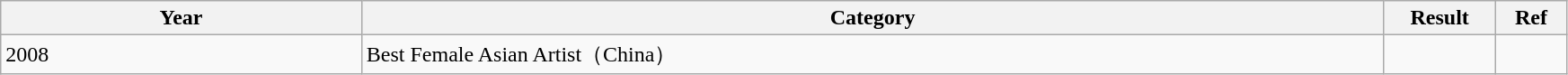<table class="wikitable"  width="92%">
<tr>
<th width="12%">Year</th>
<th width="34%">Category</th>
<th width="3%">Result</th>
<th width="2%">Ref</th>
</tr>
<tr>
<td>2008</td>
<td>Best Female Asian Artist（China）</td>
<td></td>
<td></td>
</tr>
</table>
